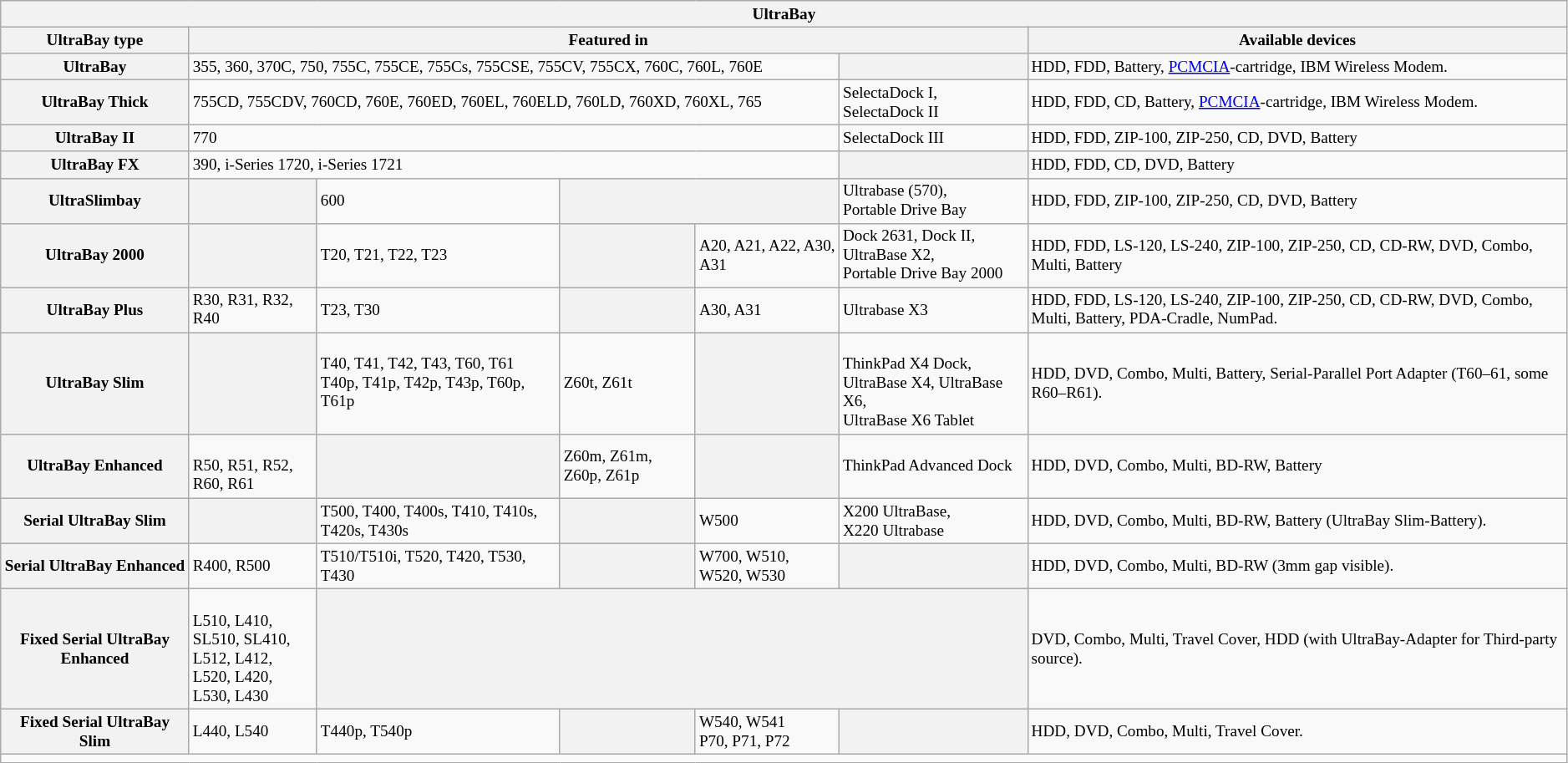<table class="wikitable mw-collapsible" style="font-size: 80%; min-width: 75%;">
<tr>
<th colspan="7">UltraBay</th>
</tr>
<tr>
<th>UltraBay type</th>
<th colspan="5">Featured in</th>
<th>Available devices</th>
</tr>
<tr>
<th>UltraBay</th>
<td colspan="4">355, 360, 370C, 750, 755C, 755CE, 755Cs, 755CSE, 755CV, 755CX, 760C, 760L, 760E</td>
<th></th>
<td>HDD, FDD, Battery, <a href='#'>PCMCIA</a>-cartridge, IBM Wireless Modem.</td>
</tr>
<tr>
<th>UltraBay Thick</th>
<td colspan="4">755CD, 755CDV, 760CD, 760E, 760ED, 760EL, 760ELD, 760LD, 760XD, 760XL, 765</td>
<td>SelectaDock I, <br>SelectaDock II</td>
<td>HDD, FDD, CD, Battery, <a href='#'>PCMCIA</a>-cartridge, IBM Wireless Modem.</td>
</tr>
<tr>
<th>UltraBay II</th>
<td colspan="4">770</td>
<td>SelectaDock III</td>
<td>HDD, FDD, ZIP-100, ZIP-250, CD, DVD, Battery</td>
</tr>
<tr>
<th>UltraBay FX</th>
<td colspan="4">390, i-Series 1720, i-Series 1721</td>
<th></th>
<td>HDD, FDD, CD, DVD, Battery</td>
</tr>
<tr>
<th>UltraSlimbay</th>
<th></th>
<td>600</td>
<th colspan="2"></th>
<td>Ultrabase (570), <br>Portable Drive Bay</td>
<td>HDD, FDD, ZIP-100, ZIP-250, CD, DVD, Battery</td>
</tr>
<tr>
<th>UltraBay 2000</th>
<th></th>
<td>T20, T21, T22, T23</td>
<th></th>
<td>A20, A21, A22, A30, A31</td>
<td>Dock 2631, Dock II, UltraBase X2,<br>Portable Drive Bay 2000</td>
<td>HDD, FDD, LS-120, LS-240, ZIP-100, ZIP-250, CD, CD-RW, DVD, Combo, Multi, Battery</td>
</tr>
<tr>
<th>UltraBay Plus</th>
<td>R30, R31, R32, R40</td>
<td>T23, T30</td>
<th></th>
<td>A30, A31</td>
<td>Ultrabase X3</td>
<td>HDD, FDD, LS-120, LS-240, ZIP-100, ZIP-250, CD, CD-RW, DVD, Combo, Multi, Battery, PDA-Cradle, NumPad.</td>
</tr>
<tr>
<th>UltraBay Slim</th>
<th></th>
<td>T40, T41, T42, T43, T60, T61<br>T40p, T41p, T42p, T43p, T60p, T61p</td>
<td>Z60t, Z61t</td>
<th></th>
<td><br>ThinkPad X4 Dock,<br>UltraBase X4, UltraBase X6,<br>UltraBase X6 Tablet</td>
<td>HDD, DVD, Combo, Multi, Battery, Serial-Parallel Port Adapter (T60–61, some R60–R61).</td>
</tr>
<tr>
<th>UltraBay Enhanced</th>
<td><br>R50, R51, R52,<br>
R60, R61</td>
<th></th>
<td>Z60m, Z61m, Z60p, Z61p</td>
<th></th>
<td>ThinkPad Advanced Dock</td>
<td>HDD, DVD, Combo, Multi, BD-RW, Battery</td>
</tr>
<tr>
<th>Serial UltraBay Slim</th>
<th></th>
<td>T500, T400, T400s, T410, T410s, T420s, T430s</td>
<th></th>
<td>W500</td>
<td>X200 UltraBase, <br>X220 Ultrabase</td>
<td>HDD, DVD, Combo, Multi, BD-RW, Battery (UltraBay Slim-Battery).</td>
</tr>
<tr>
<th>Serial UltraBay Enhanced</th>
<td>R400, R500</td>
<td>T510/T510i, T520, T420, T530, T430</td>
<th></th>
<td>W700, W510, W520, W530</td>
<th></th>
<td>HDD, DVD, Combo, Multi, BD-RW (3mm gap visible).</td>
</tr>
<tr>
<th>Fixed Serial UltraBay Enhanced</th>
<td><br>L510, L410,<br>
SL510, SL410,<br>
L512, L412,<br>
L520, L420,<br>
L530, L430</td>
<th colspan="4"></th>
<td>DVD, Combo, Multi, Travel Cover, HDD (with UltraBay-Adapter for Third-party source).</td>
</tr>
<tr>
<th>Fixed Serial UltraBay Slim</th>
<td>L440, L540</td>
<td>T440p, T540p</td>
<th></th>
<td>W540, W541<br> P70, P71, P72</td>
<th></th>
<td>HDD, DVD, Combo, Multi, Travel Cover.</td>
</tr>
<tr>
<td colspan="10"></td>
</tr>
</table>
